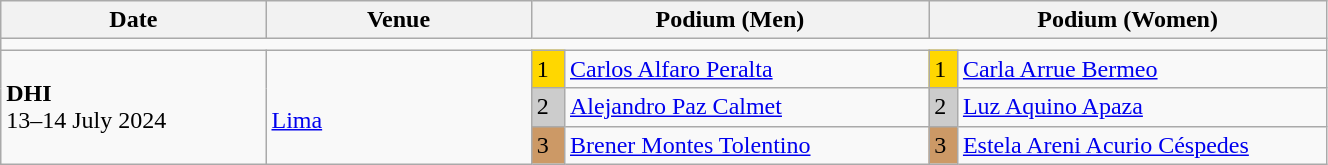<table class="wikitable" width=70%>
<tr>
<th>Date</th>
<th width=20%>Venue</th>
<th colspan=2 width=30%>Podium (Men)</th>
<th colspan=2 width=30%>Podium (Women)</th>
</tr>
<tr>
<td colspan=6></td>
</tr>
<tr>
<td rowspan=3><strong>DHI</strong> <br> 13–14 July 2024</td>
<td rowspan=3><br><a href='#'>Lima</a></td>
<td bgcolor=FFD700>1</td>
<td><a href='#'>Carlos Alfaro Peralta</a></td>
<td bgcolor=FFD700>1</td>
<td><a href='#'>Carla Arrue Bermeo</a></td>
</tr>
<tr>
<td bgcolor=CCCCCC>2</td>
<td><a href='#'>Alejandro Paz Calmet</a></td>
<td bgcolor=CCCCCC>2</td>
<td><a href='#'>Luz Aquino Apaza</a></td>
</tr>
<tr>
<td bgcolor=CC9966>3</td>
<td><a href='#'>Brener Montes Tolentino</a></td>
<td bgcolor=CC9966>3</td>
<td><a href='#'>Estela Areni Acurio Céspedes</a></td>
</tr>
</table>
